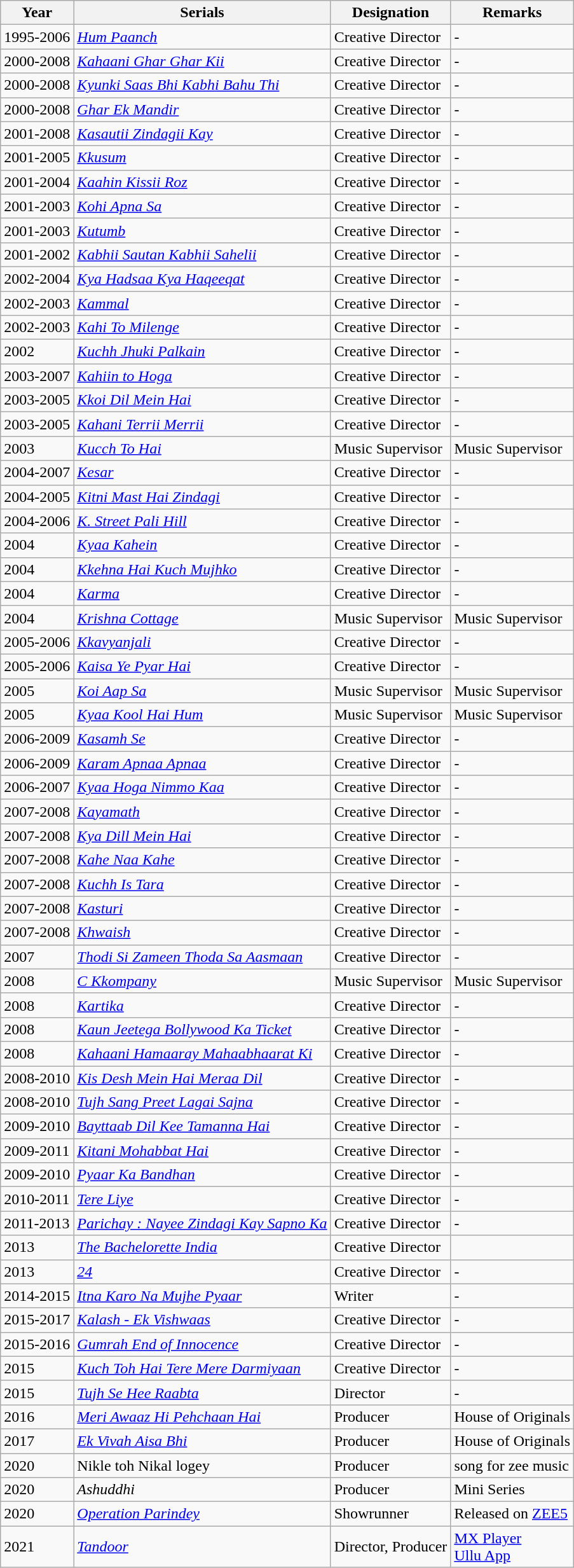<table class="wikitable sortable">
<tr>
<th>Year</th>
<th>Serials</th>
<th>Designation</th>
<th>Remarks</th>
</tr>
<tr>
<td>1995-2006</td>
<td><em><a href='#'>Hum Paanch</a></em></td>
<td>Creative Director</td>
<td>-</td>
</tr>
<tr>
<td>2000-2008</td>
<td><em><a href='#'>Kahaani Ghar Ghar Kii</a></em></td>
<td>Creative Director</td>
<td>-</td>
</tr>
<tr>
<td>2000-2008</td>
<td><em><a href='#'>Kyunki Saas Bhi Kabhi Bahu Thi</a></em></td>
<td>Creative Director</td>
<td>-</td>
</tr>
<tr>
<td>2000-2008</td>
<td><em><a href='#'>Ghar Ek Mandir</a></em></td>
<td>Creative Director</td>
<td>-</td>
</tr>
<tr>
<td>2001-2008</td>
<td><em><a href='#'>Kasautii Zindagii Kay</a></em></td>
<td>Creative Director</td>
<td>-</td>
</tr>
<tr>
<td>2001-2005</td>
<td><em><a href='#'>Kkusum</a></em></td>
<td>Creative Director</td>
<td>-</td>
</tr>
<tr>
<td>2001-2004</td>
<td><em><a href='#'>Kaahin Kissii Roz</a></em></td>
<td>Creative Director</td>
<td>-</td>
</tr>
<tr>
<td>2001-2003</td>
<td><em><a href='#'>Kohi Apna Sa</a></em></td>
<td>Creative Director</td>
<td>-</td>
</tr>
<tr>
<td>2001-2003</td>
<td><em><a href='#'>Kutumb</a></em></td>
<td>Creative Director</td>
<td>-</td>
</tr>
<tr>
<td>2001-2002</td>
<td><em><a href='#'>Kabhii Sautan Kabhii Sahelii</a></em></td>
<td>Creative Director</td>
<td>-</td>
</tr>
<tr>
<td>2002-2004</td>
<td><em><a href='#'>Kya Hadsaa Kya Haqeeqat</a></em></td>
<td>Creative Director</td>
<td>-</td>
</tr>
<tr>
<td>2002-2003</td>
<td><em><a href='#'>Kammal</a></em></td>
<td>Creative Director</td>
<td>-</td>
</tr>
<tr>
<td>2002-2003</td>
<td><em><a href='#'>Kahi To Milenge</a></em></td>
<td>Creative Director</td>
<td>-</td>
</tr>
<tr>
<td>2002</td>
<td><em><a href='#'>Kuchh Jhuki Palkain</a></em></td>
<td>Creative Director</td>
<td>-</td>
</tr>
<tr>
<td>2003-2007</td>
<td><em><a href='#'>Kahiin to Hoga</a></em></td>
<td>Creative Director</td>
<td>-</td>
</tr>
<tr>
<td>2003-2005</td>
<td><em><a href='#'>Kkoi Dil Mein Hai</a></em></td>
<td>Creative Director</td>
<td>-</td>
</tr>
<tr>
<td>2003-2005</td>
<td><em><a href='#'>Kahani Terrii Merrii</a></em></td>
<td>Creative Director</td>
<td>-</td>
</tr>
<tr>
<td>2003</td>
<td><em><a href='#'>Kucch To Hai</a></em></td>
<td>Music Supervisor</td>
<td>Music Supervisor</td>
</tr>
<tr>
<td>2004-2007</td>
<td><em><a href='#'>Kesar</a></em></td>
<td>Creative Director</td>
<td>-</td>
</tr>
<tr>
<td>2004-2005</td>
<td><em><a href='#'>Kitni Mast Hai Zindagi</a></em></td>
<td>Creative Director</td>
<td>-</td>
</tr>
<tr>
<td>2004-2006</td>
<td><em><a href='#'>K. Street Pali Hill</a></em></td>
<td>Creative Director</td>
<td>-</td>
</tr>
<tr>
<td>2004</td>
<td><em><a href='#'>Kyaa Kahein</a></em></td>
<td>Creative Director</td>
<td>-</td>
</tr>
<tr>
<td>2004</td>
<td><em><a href='#'>Kkehna Hai Kuch Mujhko</a></em></td>
<td>Creative Director</td>
<td>-</td>
</tr>
<tr>
<td>2004</td>
<td><em><a href='#'>Karma</a></em></td>
<td>Creative Director</td>
<td>-</td>
</tr>
<tr>
<td>2004</td>
<td><em><a href='#'>Krishna Cottage</a></em></td>
<td>Music Supervisor</td>
<td>Music Supervisor</td>
</tr>
<tr>
<td>2005-2006</td>
<td><em><a href='#'>Kkavyanjali</a></em></td>
<td>Creative Director</td>
<td>-</td>
</tr>
<tr>
<td>2005-2006</td>
<td><em><a href='#'>Kaisa Ye Pyar Hai</a></em></td>
<td>Creative Director</td>
<td>-</td>
</tr>
<tr>
<td>2005</td>
<td><em><a href='#'>Koi Aap Sa</a></em></td>
<td>Music Supervisor</td>
<td>Music Supervisor</td>
</tr>
<tr>
<td>2005</td>
<td><em><a href='#'>Kyaa Kool Hai Hum</a></em></td>
<td>Music Supervisor</td>
<td>Music Supervisor</td>
</tr>
<tr>
<td>2006-2009</td>
<td><em><a href='#'>Kasamh Se</a></em></td>
<td>Creative Director</td>
<td>-</td>
</tr>
<tr>
<td>2006-2009</td>
<td><em><a href='#'>Karam Apnaa Apnaa</a></em></td>
<td>Creative Director</td>
<td>-</td>
</tr>
<tr>
<td>2006-2007</td>
<td><em><a href='#'>Kyaa Hoga Nimmo Kaa</a></em></td>
<td>Creative Director</td>
<td>-</td>
</tr>
<tr>
<td>2007-2008</td>
<td><em><a href='#'>Kayamath</a></em></td>
<td>Creative Director</td>
<td>-</td>
</tr>
<tr>
<td>2007-2008</td>
<td><em><a href='#'>Kya Dill Mein Hai</a></em></td>
<td>Creative Director</td>
<td>-</td>
</tr>
<tr>
<td>2007-2008</td>
<td><em><a href='#'>Kahe Naa Kahe</a></em></td>
<td>Creative Director</td>
<td>-</td>
</tr>
<tr>
<td>2007-2008</td>
<td><em><a href='#'>Kuchh Is Tara</a></em></td>
<td>Creative Director</td>
<td>-</td>
</tr>
<tr>
<td>2007-2008</td>
<td><em><a href='#'>Kasturi</a></em></td>
<td>Creative Director</td>
<td>-</td>
</tr>
<tr>
<td>2007-2008</td>
<td><em><a href='#'>Khwaish</a></em></td>
<td>Creative Director</td>
<td>-</td>
</tr>
<tr>
<td>2007</td>
<td><em><a href='#'>Thodi Si Zameen Thoda Sa Aasmaan</a></em></td>
<td>Creative Director</td>
<td>-</td>
</tr>
<tr>
<td>2008</td>
<td><em><a href='#'>C Kkompany</a></em></td>
<td>Music Supervisor</td>
<td>Music Supervisor</td>
</tr>
<tr>
<td>2008</td>
<td><em><a href='#'>Kartika</a></em></td>
<td>Creative Director</td>
<td>-</td>
</tr>
<tr>
<td>2008</td>
<td><em><a href='#'>Kaun Jeetega Bollywood Ka Ticket</a></em></td>
<td>Creative Director</td>
<td>-</td>
</tr>
<tr>
<td>2008</td>
<td><em><a href='#'>Kahaani Hamaaray Mahaabhaarat Ki</a></em></td>
<td>Creative Director</td>
<td>-</td>
</tr>
<tr>
<td>2008-2010</td>
<td><em><a href='#'>Kis Desh Mein Hai Meraa Dil</a></em></td>
<td>Creative Director</td>
<td>-</td>
</tr>
<tr>
<td>2008-2010</td>
<td><em><a href='#'>Tujh Sang Preet Lagai Sajna</a></em></td>
<td>Creative Director</td>
<td>-</td>
</tr>
<tr>
<td>2009-2010</td>
<td><em><a href='#'>Bayttaab Dil Kee Tamanna Hai</a></em></td>
<td>Creative Director</td>
<td>-</td>
</tr>
<tr>
<td>2009-2011</td>
<td><em><a href='#'>Kitani Mohabbat Hai</a></em></td>
<td>Creative Director</td>
<td>-</td>
</tr>
<tr>
<td>2009-2010</td>
<td><em><a href='#'>Pyaar Ka Bandhan</a></em></td>
<td>Creative Director</td>
<td>-</td>
</tr>
<tr>
<td>2010-2011</td>
<td><em><a href='#'>Tere Liye</a></em></td>
<td>Creative Director</td>
<td>-</td>
</tr>
<tr>
<td>2011-2013</td>
<td><em><a href='#'>Parichay : Nayee Zindagi Kay Sapno Ka</a></em></td>
<td>Creative Director</td>
<td>-</td>
</tr>
<tr>
<td>2013</td>
<td><em><a href='#'>The Bachelorette India</a></em></td>
<td>Creative Director</td>
<td></td>
</tr>
<tr>
<td>2013</td>
<td><em><a href='#'>24</a></em></td>
<td>Creative Director</td>
<td>-</td>
</tr>
<tr>
<td>2014-2015</td>
<td><em><a href='#'>Itna Karo Na Mujhe Pyaar</a></em></td>
<td>Writer</td>
<td>-</td>
</tr>
<tr>
<td>2015-2017</td>
<td><em><a href='#'>Kalash - Ek Vishwaas</a></em></td>
<td>Creative Director</td>
<td>-</td>
</tr>
<tr>
<td>2015-2016</td>
<td><em><a href='#'>Gumrah End of Innocence</a></em></td>
<td>Creative Director</td>
<td>-</td>
</tr>
<tr>
<td>2015</td>
<td><em><a href='#'>Kuch Toh Hai Tere Mere Darmiyaan</a></em></td>
<td>Creative Director</td>
<td>-</td>
</tr>
<tr>
<td>2015</td>
<td><em><a href='#'>Tujh Se Hee Raabta</a></em></td>
<td>Director</td>
<td>-</td>
</tr>
<tr>
<td>2016</td>
<td><em><a href='#'>Meri Awaaz Hi Pehchaan Hai</a></em></td>
<td>Producer</td>
<td>House of Originals</td>
</tr>
<tr>
<td>2017</td>
<td><em><a href='#'>Ek Vivah Aisa Bhi</a></em></td>
<td>Producer</td>
<td>House of Originals</td>
</tr>
<tr>
<td>2020</td>
<td>Nikle toh Nikal logey</td>
<td>Producer</td>
<td>song for zee music</td>
</tr>
<tr>
<td>2020</td>
<td><em>Ashuddhi</em></td>
<td>Producer</td>
<td>Mini Series</td>
</tr>
<tr>
<td>2020</td>
<td><em><a href='#'>Operation Parindey</a></em></td>
<td>Showrunner</td>
<td>Released on <a href='#'>ZEE5</a></td>
</tr>
<tr>
<td>2021</td>
<td><em><a href='#'>Tandoor</a></em> </td>
<td>Director, Producer</td>
<td><a href='#'>MX Player</a><br><a href='#'>Ullu App</a></td>
</tr>
</table>
